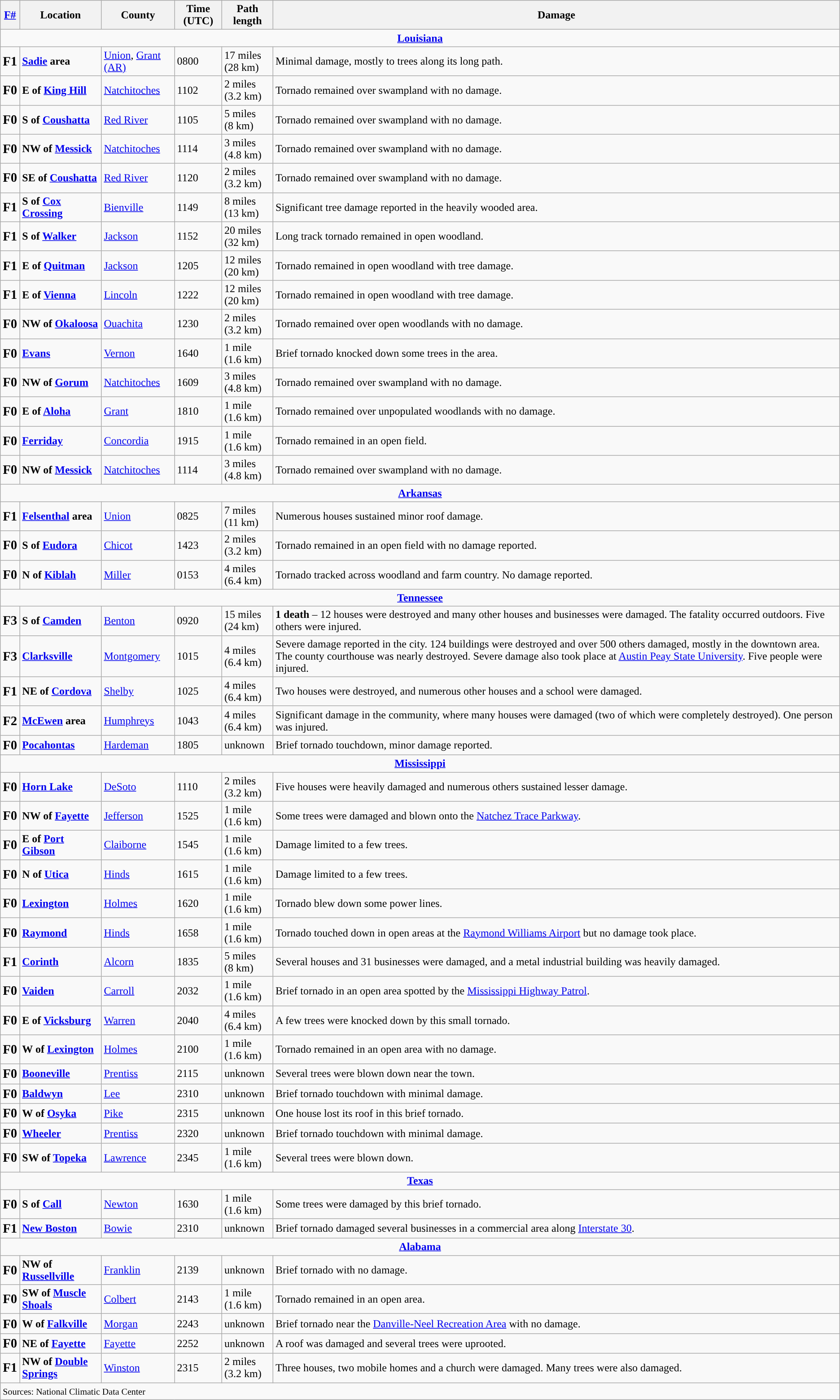<table class="wikitable">
<tr>
<th><strong><a href='#'>F#</a></strong></th>
<th><strong>Location</strong></th>
<th><strong>County</strong></th>
<th><strong>Time (UTC)</strong></th>
<th><strong>Path length</strong></th>
<th><strong>Damage</strong></th>
</tr>
<tr>
<td colspan="7" align=center><strong><a href='#'>Louisiana</a></strong></td>
</tr>
<tr>
<td><big><strong>F1</strong></big></td>
<td><strong><a href='#'>Sadie</a> area</strong></td>
<td><a href='#'>Union</a>, <a href='#'>Grant (AR)</a></td>
<td>0800</td>
<td>17 miles <br>(28 km)</td>
<td>Minimal damage, mostly to trees along its long path.</td>
</tr>
<tr>
<td><big><strong>F0</strong></big></td>
<td><strong>E of <a href='#'>King Hill</a></strong></td>
<td><a href='#'>Natchitoches</a></td>
<td>1102</td>
<td>2 miles <br>(3.2 km)</td>
<td>Tornado remained over swampland with no damage.</td>
</tr>
<tr>
<td><big><strong>F0</strong></big></td>
<td><strong>S of <a href='#'>Coushatta</a></strong></td>
<td><a href='#'>Red River</a></td>
<td>1105</td>
<td>5 miles <br>(8 km)</td>
<td>Tornado remained over swampland with no damage.</td>
</tr>
<tr>
<td><big><strong>F0</strong></big></td>
<td><strong>NW of <a href='#'>Messick</a></strong></td>
<td><a href='#'>Natchitoches</a></td>
<td>1114</td>
<td>3 miles <br>(4.8 km)</td>
<td>Tornado remained over swampland with no damage.</td>
</tr>
<tr>
<td><big><strong>F0</strong></big></td>
<td><strong>SE of <a href='#'>Coushatta</a></strong></td>
<td><a href='#'>Red River</a></td>
<td>1120</td>
<td>2 miles <br>(3.2 km)</td>
<td>Tornado remained over swampland with no damage.</td>
</tr>
<tr>
<td><big><strong>F1</strong></big></td>
<td><strong>S of <a href='#'>Cox Crossing</a></strong></td>
<td><a href='#'>Bienville</a></td>
<td>1149</td>
<td>8 miles <br>(13 km)</td>
<td>Significant tree damage reported in the heavily wooded area.</td>
</tr>
<tr>
<td><big><strong>F1</strong></big></td>
<td><strong>S of <a href='#'>Walker</a></strong></td>
<td><a href='#'>Jackson</a></td>
<td>1152</td>
<td>20 miles <br>(32 km)</td>
<td>Long track tornado remained in open woodland.</td>
</tr>
<tr>
<td><big><strong>F1</strong></big></td>
<td><strong>E of <a href='#'>Quitman</a></strong></td>
<td><a href='#'>Jackson</a></td>
<td>1205</td>
<td>12 miles <br>(20 km)</td>
<td>Tornado remained in open woodland with tree damage.</td>
</tr>
<tr>
<td><big><strong>F1</strong></big></td>
<td><strong>E of <a href='#'>Vienna</a></strong></td>
<td><a href='#'>Lincoln</a></td>
<td>1222</td>
<td>12 miles <br>(20 km)</td>
<td>Tornado remained in open woodland with tree damage.</td>
</tr>
<tr>
<td><big><strong>F0</strong></big></td>
<td><strong>NW of <a href='#'>Okaloosa</a></strong></td>
<td><a href='#'>Ouachita</a></td>
<td>1230</td>
<td>2 miles <br>(3.2 km)</td>
<td>Tornado remained over open woodlands with no damage.</td>
</tr>
<tr>
<td><big><strong>F0</strong></big></td>
<td><strong><a href='#'>Evans</a></strong></td>
<td><a href='#'>Vernon</a></td>
<td>1640</td>
<td>1 mile <br>(1.6 km)</td>
<td>Brief tornado knocked down some trees in the area.</td>
</tr>
<tr>
<td><big><strong>F0</strong></big></td>
<td><strong>NW of <a href='#'>Gorum</a></strong></td>
<td><a href='#'>Natchitoches</a></td>
<td>1609</td>
<td>3 miles <br>(4.8 km)</td>
<td>Tornado remained over swampland with no damage.</td>
</tr>
<tr>
<td><big><strong>F0</strong></big></td>
<td><strong>E of <a href='#'>Aloha</a></strong></td>
<td><a href='#'>Grant</a></td>
<td>1810</td>
<td>1 mile <br>(1.6 km)</td>
<td>Tornado remained over unpopulated woodlands with no damage.</td>
</tr>
<tr>
<td><big><strong>F0</strong></big></td>
<td><strong><a href='#'>Ferriday</a></strong></td>
<td><a href='#'>Concordia</a></td>
<td>1915</td>
<td>1 mile <br>(1.6 km)</td>
<td>Tornado remained in an open field.</td>
</tr>
<tr>
<td><big><strong>F0</strong></big></td>
<td><strong>NW of <a href='#'>Messick</a></strong></td>
<td><a href='#'>Natchitoches</a></td>
<td>1114</td>
<td>3 miles <br>(4.8 km)</td>
<td>Tornado remained over swampland with no damage.</td>
</tr>
<tr>
<td colspan="7" align=center><strong><a href='#'>Arkansas</a></strong></td>
</tr>
<tr>
<td><big><strong>F1</strong></big></td>
<td><strong><a href='#'>Felsenthal</a> area</strong></td>
<td><a href='#'>Union</a></td>
<td>0825</td>
<td>7 miles <br>(11 km)</td>
<td>Numerous houses sustained minor roof damage.</td>
</tr>
<tr>
<td><big><strong>F0</strong></big></td>
<td><strong>S of <a href='#'>Eudora</a></strong></td>
<td><a href='#'>Chicot</a></td>
<td>1423</td>
<td>2 miles <br>(3.2 km)</td>
<td>Tornado remained in an open field with no damage reported.</td>
</tr>
<tr>
<td><big><strong>F0</strong></big></td>
<td><strong>N of <a href='#'>Kiblah</a></strong></td>
<td><a href='#'>Miller</a></td>
<td>0153</td>
<td>4 miles <br>(6.4 km)</td>
<td>Tornado tracked across woodland and farm country. No damage reported.</td>
</tr>
<tr>
<td colspan="7" align=center><strong><a href='#'>Tennessee</a></strong></td>
</tr>
<tr>
<td><big><strong>F3</strong></big></td>
<td><strong>S of <a href='#'>Camden</a></strong></td>
<td><a href='#'>Benton</a></td>
<td>0920</td>
<td>15 miles <br>(24 km)</td>
<td><strong>1 death</strong> – 12 houses were destroyed and many other houses and businesses were damaged. The fatality occurred outdoors. Five others were injured.</td>
</tr>
<tr>
<td><big><strong>F3</strong></big></td>
<td><strong><a href='#'>Clarksville</a></strong></td>
<td><a href='#'>Montgomery</a></td>
<td>1015</td>
<td>4 miles <br>(6.4 km)</td>
<td>Severe damage reported in the city. 124 buildings were destroyed and over 500 others damaged, mostly in the downtown area. The county courthouse was nearly destroyed. Severe damage also took place at <a href='#'>Austin Peay State University</a>. Five people were injured.</td>
</tr>
<tr>
<td><big><strong>F1</strong></big></td>
<td><strong>NE of <a href='#'>Cordova</a></strong></td>
<td><a href='#'>Shelby</a></td>
<td>1025</td>
<td>4 miles <br>(6.4 km)</td>
<td>Two houses were destroyed, and numerous other houses and a school were damaged.</td>
</tr>
<tr>
<td><big><strong>F2</strong></big></td>
<td><strong><a href='#'>McEwen</a> area</strong></td>
<td><a href='#'>Humphreys</a></td>
<td>1043</td>
<td>4 miles <br>(6.4 km)</td>
<td>Significant damage in the community, where many houses were damaged (two of which were completely destroyed). One person was injured.</td>
</tr>
<tr>
<td><big><strong>F0</strong></big></td>
<td><strong><a href='#'>Pocahontas</a></strong></td>
<td><a href='#'>Hardeman</a></td>
<td>1805</td>
<td>unknown</td>
<td>Brief tornado touchdown, minor damage reported.</td>
</tr>
<tr>
<td colspan="7" align=center><strong><a href='#'>Mississippi</a></strong></td>
</tr>
<tr>
<td><big><strong>F0</strong></big></td>
<td><strong><a href='#'>Horn Lake</a></strong></td>
<td><a href='#'>DeSoto</a></td>
<td>1110</td>
<td>2 miles <br>(3.2 km)</td>
<td>Five houses were heavily damaged and numerous others sustained lesser damage.</td>
</tr>
<tr>
<td><big><strong>F0</strong></big></td>
<td><strong>NW of <a href='#'>Fayette</a></strong></td>
<td><a href='#'>Jefferson</a></td>
<td>1525</td>
<td>1 mile <br>(1.6 km)</td>
<td>Some trees were damaged and blown onto the <a href='#'>Natchez Trace Parkway</a>.</td>
</tr>
<tr>
<td><big><strong>F0</strong></big></td>
<td><strong>E of <a href='#'>Port Gibson</a></strong></td>
<td><a href='#'>Claiborne</a></td>
<td>1545</td>
<td>1 mile <br>(1.6 km)</td>
<td>Damage limited to a few trees.</td>
</tr>
<tr>
<td><big><strong>F0</strong></big></td>
<td><strong>N of <a href='#'>Utica</a></strong></td>
<td><a href='#'>Hinds</a></td>
<td>1615</td>
<td>1 mile <br>(1.6 km)</td>
<td>Damage limited to a few trees.</td>
</tr>
<tr>
<td><big><strong>F0</strong></big></td>
<td><strong><a href='#'>Lexington</a></strong></td>
<td><a href='#'>Holmes</a></td>
<td>1620</td>
<td>1 mile <br>(1.6 km)</td>
<td>Tornado blew down some power lines.</td>
</tr>
<tr>
<td><big><strong>F0</strong></big></td>
<td><strong><a href='#'>Raymond</a></strong></td>
<td><a href='#'>Hinds</a></td>
<td>1658</td>
<td>1 mile <br>(1.6 km)</td>
<td>Tornado touched down in open areas at the <a href='#'>Raymond Williams Airport</a> but no damage took place.</td>
</tr>
<tr>
<td><big><strong>F1</strong></big></td>
<td><strong><a href='#'>Corinth</a></strong></td>
<td><a href='#'>Alcorn</a></td>
<td>1835</td>
<td>5 miles <br>(8 km)</td>
<td>Several houses and 31 businesses were damaged, and a metal industrial building was heavily damaged.</td>
</tr>
<tr>
<td><big><strong>F0</strong></big></td>
<td><strong><a href='#'>Vaiden</a></strong></td>
<td><a href='#'>Carroll</a></td>
<td>2032</td>
<td>1 mile <br>(1.6 km)</td>
<td>Brief tornado in an open area spotted by the <a href='#'>Mississippi Highway Patrol</a>.</td>
</tr>
<tr>
<td><big><strong>F0</strong></big></td>
<td><strong>E of <a href='#'>Vicksburg</a></strong></td>
<td><a href='#'>Warren</a></td>
<td>2040</td>
<td>4 miles <br>(6.4 km)</td>
<td>A few trees were knocked down by this small tornado.</td>
</tr>
<tr>
<td><big><strong>F0</strong></big></td>
<td><strong>W of <a href='#'>Lexington</a></strong></td>
<td><a href='#'>Holmes</a></td>
<td>2100</td>
<td>1 mile <br>(1.6 km)</td>
<td>Tornado remained in an open area with no damage.</td>
</tr>
<tr>
<td><big><strong>F0</strong></big></td>
<td><strong><a href='#'>Booneville</a></strong></td>
<td><a href='#'>Prentiss</a></td>
<td>2115</td>
<td>unknown</td>
<td>Several trees were blown down near the town.</td>
</tr>
<tr>
<td><big><strong>F0</strong></big></td>
<td><strong><a href='#'>Baldwyn</a></strong></td>
<td><a href='#'>Lee</a></td>
<td>2310</td>
<td>unknown</td>
<td>Brief tornado touchdown with minimal damage.</td>
</tr>
<tr>
<td><big><strong>F0</strong></big></td>
<td><strong>W of <a href='#'>Osyka</a></strong></td>
<td><a href='#'>Pike</a></td>
<td>2315</td>
<td>unknown</td>
<td>One house lost its roof in this brief tornado.</td>
</tr>
<tr>
<td><big><strong>F0</strong></big></td>
<td><strong><a href='#'>Wheeler</a></strong></td>
<td><a href='#'>Prentiss</a></td>
<td>2320</td>
<td>unknown</td>
<td>Brief tornado touchdown with minimal damage.</td>
</tr>
<tr>
<td><big><strong>F0</strong></big></td>
<td><strong>SW of <a href='#'>Topeka</a></strong></td>
<td><a href='#'>Lawrence</a></td>
<td>2345</td>
<td>1 mile <br>(1.6 km)</td>
<td>Several trees were blown down.</td>
</tr>
<tr>
<td colspan="7" align=center><strong><a href='#'>Texas</a></strong></td>
</tr>
<tr>
<td><big><strong>F0</strong></big></td>
<td><strong>S of <a href='#'>Call</a></strong></td>
<td><a href='#'>Newton</a></td>
<td>1630</td>
<td>1 mile <br>(1.6 km)</td>
<td>Some trees were damaged by this brief tornado.</td>
</tr>
<tr>
<td><big><strong>F1</strong></big></td>
<td><strong><a href='#'>New Boston</a></strong></td>
<td><a href='#'>Bowie</a></td>
<td>2310</td>
<td>unknown</td>
<td>Brief tornado damaged several businesses in a commercial area along <a href='#'>Interstate 30</a>.</td>
</tr>
<tr>
<td colspan="7" align=center><strong><a href='#'>Alabama</a></strong></td>
</tr>
<tr>
<td><big><strong>F0</strong></big></td>
<td><strong>NW of <a href='#'>Russellville</a></strong></td>
<td><a href='#'>Franklin</a></td>
<td>2139</td>
<td>unknown</td>
<td>Brief tornado with no damage.</td>
</tr>
<tr>
<td><big><strong>F0</strong></big></td>
<td><strong>SW of <a href='#'>Muscle Shoals</a></strong></td>
<td><a href='#'>Colbert</a></td>
<td>2143</td>
<td>1 mile <br>(1.6 km)</td>
<td>Tornado remained in an open area.</td>
</tr>
<tr>
<td><big><strong>F0</strong></big></td>
<td><strong>W of <a href='#'>Falkville</a></strong></td>
<td><a href='#'>Morgan</a></td>
<td>2243</td>
<td>unknown</td>
<td>Brief tornado near the <a href='#'>Danville-Neel Recreation Area</a> with no damage.</td>
</tr>
<tr>
<td><big><strong>F0</strong></big></td>
<td><strong>NE of <a href='#'>Fayette</a></strong></td>
<td><a href='#'>Fayette</a></td>
<td>2252</td>
<td>unknown</td>
<td>A roof was damaged and several trees were uprooted.</td>
</tr>
<tr>
<td><big><strong>F1</strong></big></td>
<td><strong>NW of <a href='#'>Double Springs</a></strong></td>
<td><a href='#'>Winston</a></td>
<td>2315</td>
<td>2 miles <br>(3.2 km)</td>
<td>Three houses, two mobile homes and a church were damaged. Many trees were also damaged.</td>
</tr>
<tr>
<td colspan="7"><small>Sources: National Climatic Data Center</small></td>
</tr>
</table>
